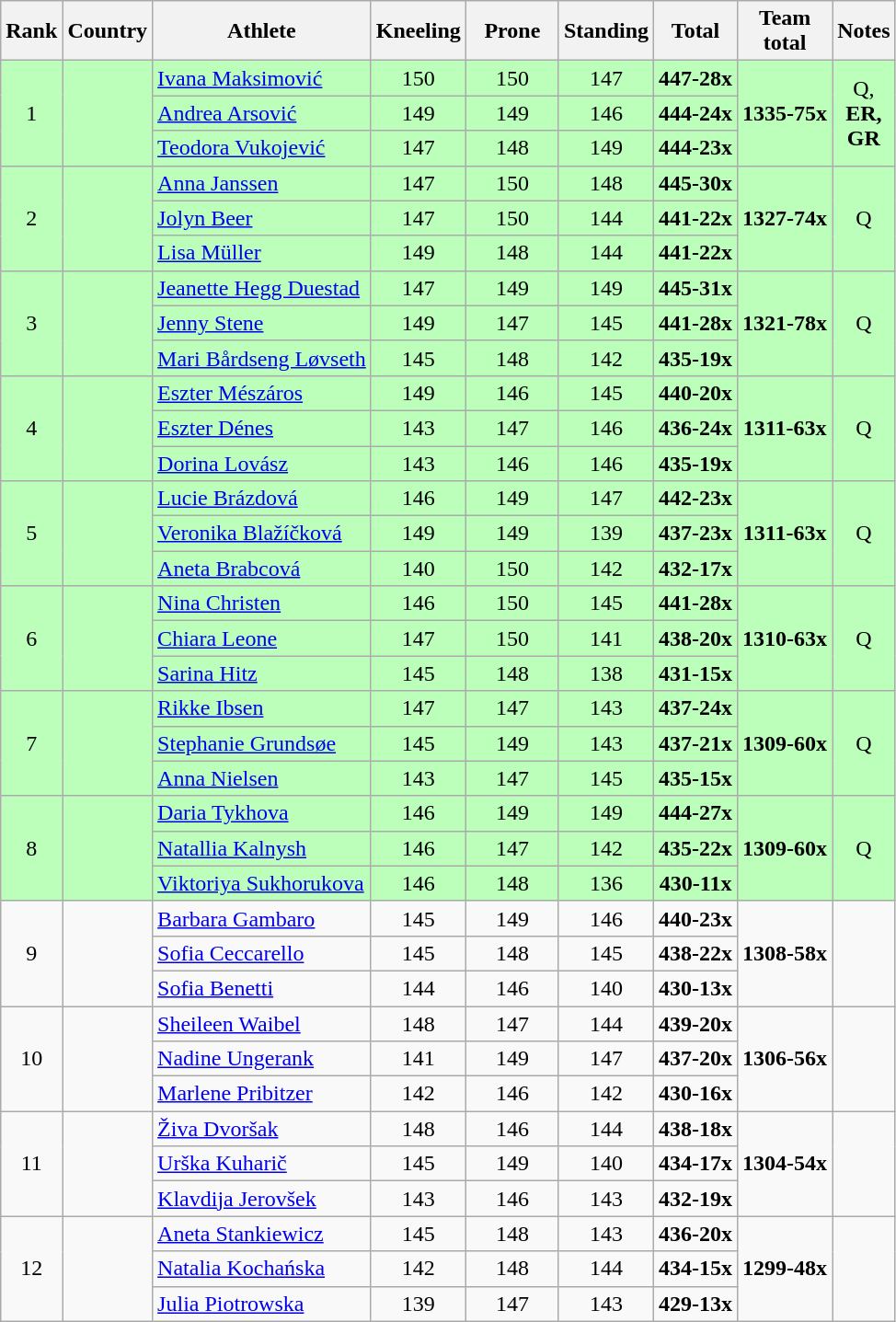<table class="wikitable sortable" style="text-align:center">
<tr>
<th>Rank</th>
<th>Country</th>
<th>Athlete</th>
<th width="60px">Kneeling</th>
<th width="60px">Prone</th>
<th width="60px">Standing</th>
<th>Total</th>
<th>Team<br>total</th>
<th class=unsortable>Notes</th>
</tr>
<tr bgcolor=bbffbb>
<td rowspan=3>1</td>
<td rowspan=3 align=left></td>
<td align=left><a href='#'>Ivana Maksimović</a></td>
<td>150</td>
<td>150</td>
<td>147</td>
<td><strong>447-28x</strong></td>
<td rowspan=3><strong>1335-75x</strong></td>
<td rowspan=3>Q,<br><strong>ER,<br>GR</strong></td>
</tr>
<tr bgcolor=bbffbb>
<td align=left><a href='#'>Andrea Arsović</a></td>
<td>149</td>
<td>149</td>
<td>146</td>
<td><strong>444-24x</strong></td>
</tr>
<tr bgcolor=bbffbb>
<td align=left><a href='#'>Teodora Vukojević</a></td>
<td>147</td>
<td>148</td>
<td>149</td>
<td><strong>444-23x</strong></td>
</tr>
<tr bgcolor=bbffbb>
<td rowspan=3>2</td>
<td rowspan=3 align=left></td>
<td align=left><a href='#'>Anna Janssen</a></td>
<td>147</td>
<td>150</td>
<td>148</td>
<td><strong>445-30x</strong></td>
<td rowspan=3><strong>1327-74x</strong></td>
<td rowspan=3>Q</td>
</tr>
<tr bgcolor=bbffbb>
<td align=left><a href='#'>Jolyn Beer</a></td>
<td>147</td>
<td>150</td>
<td>144</td>
<td><strong>441-22x</strong></td>
</tr>
<tr bgcolor=bbffbb>
<td align=left><a href='#'>Lisa Müller</a></td>
<td>149</td>
<td>148</td>
<td>144</td>
<td><strong>441-22x</strong></td>
</tr>
<tr bgcolor=bbffbb>
<td rowspan=3>3</td>
<td rowspan=3 align=left></td>
<td align=left><a href='#'>Jeanette Hegg Duestad</a></td>
<td>147</td>
<td>149</td>
<td>149</td>
<td><strong>445-31x</strong></td>
<td rowspan=3><strong>1321-78x</strong></td>
<td rowspan=3>Q</td>
</tr>
<tr bgcolor=bbffbb>
<td align=left><a href='#'>Jenny Stene</a></td>
<td>149</td>
<td>147</td>
<td>145</td>
<td><strong>441-28x</strong></td>
</tr>
<tr bgcolor=bbffbb>
<td align=left><a href='#'>Mari Bårdseng Løvseth</a></td>
<td>145</td>
<td>148</td>
<td>142</td>
<td><strong>435-19x</strong></td>
</tr>
<tr bgcolor=bbffbb>
<td rowspan=3>4</td>
<td rowspan=3 align=left></td>
<td align=left><a href='#'>Eszter Mészáros</a></td>
<td>149</td>
<td>146</td>
<td>145</td>
<td><strong>440-20x</strong></td>
<td rowspan=3><strong>1311-63x</strong></td>
<td rowspan=3>Q</td>
</tr>
<tr bgcolor=bbffbb>
<td align=left><a href='#'>Eszter Dénes</a></td>
<td>143</td>
<td>147</td>
<td>146</td>
<td><strong>436-24x</strong></td>
</tr>
<tr bgcolor=bbffbb>
<td align=left><a href='#'>Dorina Lovász</a></td>
<td>143</td>
<td>146</td>
<td>146</td>
<td><strong>435-19x</strong></td>
</tr>
<tr bgcolor=bbffbb>
<td rowspan=3>5</td>
<td rowspan=3 align=left></td>
<td align=left><a href='#'>Lucie Brázdová</a></td>
<td>146</td>
<td>149</td>
<td>147</td>
<td><strong>442-23x</strong></td>
<td rowspan=3><strong>1311-63x</strong></td>
<td rowspan=3>Q</td>
</tr>
<tr bgcolor=bbffbb>
<td align=left><a href='#'>Veronika Blažíčková</a></td>
<td>149</td>
<td>149</td>
<td>139</td>
<td><strong>437-23x</strong></td>
</tr>
<tr bgcolor=bbffbb>
<td align=left><a href='#'>Aneta Brabcová</a></td>
<td>140</td>
<td>150</td>
<td>142</td>
<td><strong>432-17x</strong></td>
</tr>
<tr bgcolor=bbffbb>
<td rowspan=3>6</td>
<td rowspan=3 align=left></td>
<td align=left><a href='#'>Nina Christen</a></td>
<td>146</td>
<td>150</td>
<td>145</td>
<td><strong>441-28x</strong></td>
<td rowspan=3><strong>1310-63x</strong></td>
<td rowspan=3>Q</td>
</tr>
<tr bgcolor=bbffbb>
<td align=left><a href='#'>Chiara Leone</a></td>
<td>147</td>
<td>150</td>
<td>141</td>
<td><strong>438-20x</strong></td>
</tr>
<tr bgcolor=bbffbb>
<td align=left><a href='#'>Sarina Hitz</a></td>
<td>145</td>
<td>148</td>
<td>138</td>
<td><strong>431-15x</strong></td>
</tr>
<tr bgcolor=bbffbb>
<td rowspan=3>7</td>
<td rowspan=3 align=left></td>
<td align=left><a href='#'>Rikke Ibsen</a></td>
<td>147</td>
<td>147</td>
<td>143</td>
<td><strong>437-24x</strong></td>
<td rowspan=3><strong>1309-60x</strong></td>
<td rowspan=3>Q</td>
</tr>
<tr bgcolor=bbffbb>
<td align=left><a href='#'>Stephanie Grundsøe</a></td>
<td>145</td>
<td>149</td>
<td>143</td>
<td><strong>437-21x</strong></td>
</tr>
<tr bgcolor=bbffbb>
<td align=left><a href='#'>Anna Nielsen</a></td>
<td>143</td>
<td>147</td>
<td>145</td>
<td><strong>435-15x</strong></td>
</tr>
<tr bgcolor=bbffbb>
<td rowspan=3>8</td>
<td rowspan=3 align=left></td>
<td align=left><a href='#'>Daria Tykhova</a></td>
<td>146</td>
<td>149</td>
<td>149</td>
<td><strong>444-27x</strong></td>
<td rowspan=3><strong>1309-60x</strong></td>
<td rowspan=3>Q</td>
</tr>
<tr bgcolor=bbffbb>
<td align=left><a href='#'>Natallia Kalnysh</a></td>
<td>146</td>
<td>147</td>
<td>142</td>
<td><strong>435-22x</strong></td>
</tr>
<tr bgcolor=bbffbb>
<td align=left><a href='#'>Viktoriya Sukhorukova</a></td>
<td>146</td>
<td>148</td>
<td>136</td>
<td><strong>430-11x</strong></td>
</tr>
<tr>
<td rowspan=3>9</td>
<td rowspan=3 align=left></td>
<td align=left><a href='#'>Barbara Gambaro</a></td>
<td>145</td>
<td>149</td>
<td>146</td>
<td><strong>440-23x</strong></td>
<td rowspan=3><strong>1308-58x</strong></td>
<td rowspan=3></td>
</tr>
<tr>
<td align=left><a href='#'>Sofia Ceccarello</a></td>
<td>145</td>
<td>148</td>
<td>145</td>
<td><strong>438-22x</strong></td>
</tr>
<tr>
<td align=left><a href='#'>Sofia Benetti</a></td>
<td>144</td>
<td>146</td>
<td>140</td>
<td><strong>430-13x</strong></td>
</tr>
<tr>
<td rowspan=3>10</td>
<td rowspan=3 align=left></td>
<td align=left><a href='#'>Sheileen Waibel</a></td>
<td>148</td>
<td>147</td>
<td>144</td>
<td><strong>439-20x</strong></td>
<td rowspan=3><strong>1306-56x</strong></td>
<td rowspan=3></td>
</tr>
<tr>
<td align=left><a href='#'>Nadine Ungerank</a></td>
<td>141</td>
<td>149</td>
<td>147</td>
<td><strong>437-20x</strong></td>
</tr>
<tr>
<td align=left><a href='#'>Marlene Pribitzer</a></td>
<td>142</td>
<td>146</td>
<td>142</td>
<td><strong>430-16x</strong></td>
</tr>
<tr>
<td rowspan=3>11</td>
<td rowspan=3 align=left></td>
<td align=left><a href='#'>Živa Dvoršak</a></td>
<td>148</td>
<td>146</td>
<td>144</td>
<td><strong>438-18x</strong></td>
<td rowspan=3><strong>1304-54x</strong></td>
<td rowspan=3></td>
</tr>
<tr>
<td align=left><a href='#'>Urška Kuharič</a></td>
<td>145</td>
<td>149</td>
<td>140</td>
<td><strong>434-17x</strong></td>
</tr>
<tr>
<td align=left><a href='#'>Klavdija Jerovšek</a></td>
<td>143</td>
<td>146</td>
<td>143</td>
<td><strong>432-19x</strong></td>
</tr>
<tr>
<td rowspan=3>12</td>
<td rowspan=3 align=left></td>
<td align=left><a href='#'>Aneta Stankiewicz</a></td>
<td>145</td>
<td>148</td>
<td>143</td>
<td><strong>436-20x</strong></td>
<td rowspan=3><strong>1299-48x</strong></td>
<td rowspan=3></td>
</tr>
<tr>
<td align=left><a href='#'>Natalia Kochańska</a></td>
<td>142</td>
<td>148</td>
<td>144</td>
<td><strong>434-15x</strong></td>
</tr>
<tr>
<td align=left><a href='#'>Julia Piotrowska</a></td>
<td>139</td>
<td>147</td>
<td>143</td>
<td><strong>429-13x</strong></td>
</tr>
</table>
